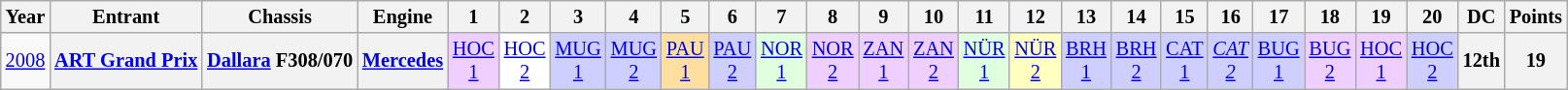<table class="wikitable" style="text-align:center; font-size:85%">
<tr>
<th>Year</th>
<th>Entrant</th>
<th>Chassis</th>
<th>Engine</th>
<th>1</th>
<th>2</th>
<th>3</th>
<th>4</th>
<th>5</th>
<th>6</th>
<th>7</th>
<th>8</th>
<th>9</th>
<th>10</th>
<th>11</th>
<th>12</th>
<th>13</th>
<th>14</th>
<th>15</th>
<th>16</th>
<th>17</th>
<th>18</th>
<th>19</th>
<th>20</th>
<th>DC</th>
<th>Points</th>
</tr>
<tr>
<td><a href='#'>2008</a></td>
<th nowrap><a href='#'>ART Grand Prix</a></th>
<th nowrap><a href='#'>Dallara</a> F308/070</th>
<th><a href='#'>Mercedes</a></th>
<td style="background:#EFCFFF;"><a href='#'>HOC<br>1</a><br></td>
<td style="background:#FFFFFF;"><a href='#'>HOC<br>2</a><br></td>
<td style="background:#CFCFFF;"><a href='#'>MUG<br>1</a><br></td>
<td style="background:#CFCFFF;"><a href='#'>MUG<br>2</a><br></td>
<td style="background:#FFDF9F;"><a href='#'>PAU<br>1</a><br></td>
<td style="background:#CFCFFF;"><a href='#'>PAU<br>2</a><br></td>
<td style="background:#DFFFDF;"><a href='#'>NOR<br>1</a><br></td>
<td style="background:#EFCFFF;"><a href='#'>NOR<br>2</a><br></td>
<td style="background:#EFCFFF;"><a href='#'>ZAN<br>1</a><br></td>
<td style="background:#EFCFFF;"><a href='#'>ZAN<br>2</a><br></td>
<td style="background:#DFFFDF;"><a href='#'>NÜR<br>1</a><br></td>
<td style="background:#FFFFBF;"><a href='#'>NÜR<br>2</a><br></td>
<td style="background:#CFCFFF;"><a href='#'>BRH<br>1</a><br></td>
<td style="background:#CFCFFF;"><a href='#'>BRH<br>2</a><br></td>
<td style="background:#CFCFFF;"><a href='#'>CAT<br>1</a><br></td>
<td style="background:#CFCFFF;"><em><a href='#'>CAT<br>2</a></em><br></td>
<td style="background:#CFCFFF;"><a href='#'>BUG<br>1</a><br></td>
<td style="background:#EFCFFF;"><a href='#'>BUG<br>2</a><br></td>
<td style="background:#EFCFFF;"><a href='#'>HOC<br>1</a><br></td>
<td style="background:#CFCFFF;"><a href='#'>HOC<br>2</a><br></td>
<th>12th</th>
<th>19</th>
</tr>
</table>
